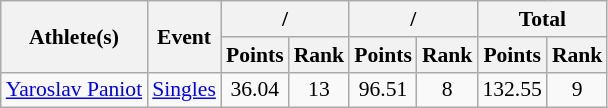<table class="wikitable" style="font-size:90%;">
<tr>
<th rowspan="2">Athlete(s)</th>
<th rowspan="2">Event</th>
<th colspan="2">/</th>
<th colspan="2">/</th>
<th colspan="2">Total</th>
</tr>
<tr>
<th>Points</th>
<th>Rank</th>
<th>Points</th>
<th>Rank</th>
<th>Points</th>
<th>Rank</th>
</tr>
<tr>
<td><a href='#'>Yaroslav Paniot</a></td>
<td><a href='#'>Singles</a></td>
<td align="center">36.04</td>
<td align="center">13</td>
<td align="center">96.51</td>
<td align="center">8</td>
<td align="center">132.55</td>
<td align="center">9</td>
</tr>
</table>
